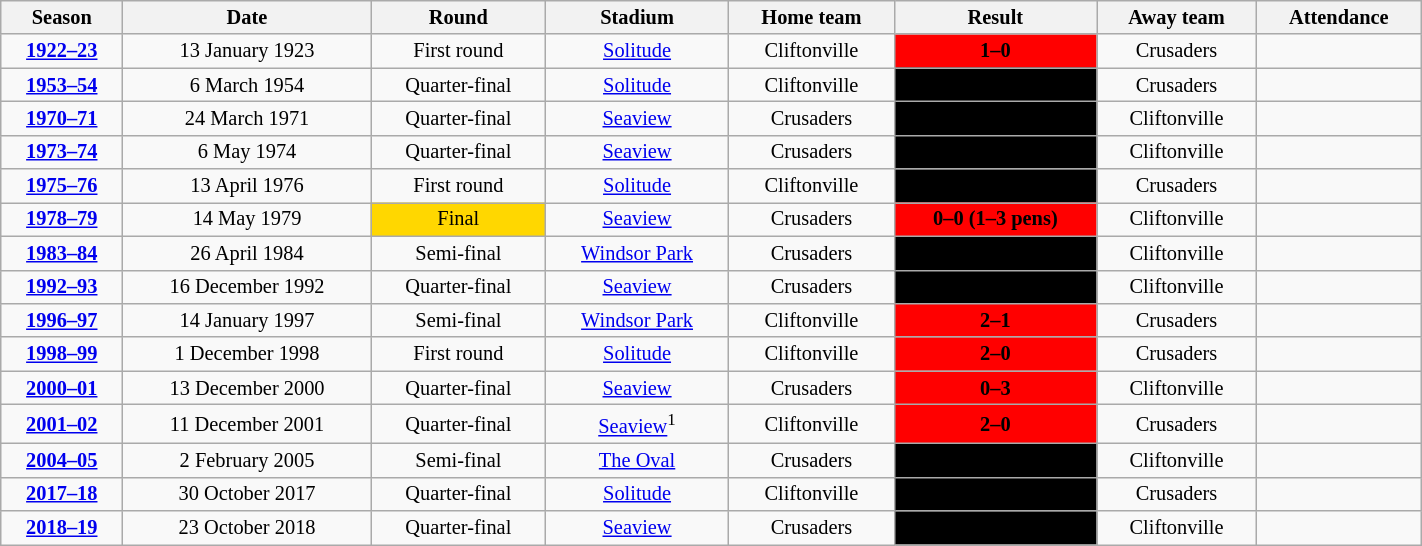<table class="wikitable" style="text-align: center; width: 75%; font-size: 85%">
<tr>
<th>Season</th>
<th>Date</th>
<th>Round</th>
<th>Stadium</th>
<th>Home team</th>
<th>Result</th>
<th>Away team</th>
<th>Attendance</th>
</tr>
<tr>
<td><strong><a href='#'>1922–23</a></strong></td>
<td>13 January 1923</td>
<td>First round</td>
<td><a href='#'>Solitude</a></td>
<td>Cliftonville</td>
<td style="text-align: center;" bgcolor=red><span><strong>1–0</strong></span></td>
<td>Crusaders</td>
<td></td>
</tr>
<tr>
<td><strong><a href='#'>1953–54</a></strong></td>
<td>6 March 1954</td>
<td>Quarter-final</td>
<td><a href='#'>Solitude</a></td>
<td>Cliftonville</td>
<td style="text-align: center;" bgcolor=black><span><strong>0–4</strong></span></td>
<td>Crusaders</td>
<td></td>
</tr>
<tr>
<td><strong><a href='#'>1970–71</a></strong></td>
<td>24 March 1971</td>
<td>Quarter-final</td>
<td><a href='#'>Seaview</a></td>
<td>Crusaders</td>
<td style="text-align: center;" bgcolor=black><span><strong>1–0</strong></span></td>
<td>Cliftonville</td>
<td></td>
</tr>
<tr>
<td><strong><a href='#'>1973–74</a></strong></td>
<td>6 May 1974</td>
<td>Quarter-final</td>
<td><a href='#'>Seaview</a></td>
<td>Crusaders</td>
<td style="text-align: center;" bgcolor=black><span><strong>3–0</strong></span></td>
<td>Cliftonville</td>
<td></td>
</tr>
<tr>
<td><strong><a href='#'>1975–76</a></strong></td>
<td>13 April 1976</td>
<td>First round</td>
<td><a href='#'>Solitude</a></td>
<td>Cliftonville</td>
<td style="text-align: center;" bgcolor=black><span><strong>1–4</strong></span></td>
<td>Crusaders</td>
<td></td>
</tr>
<tr>
<td><strong><a href='#'>1978–79</a></strong></td>
<td>14 May 1979</td>
<td style="background:gold;">Final</td>
<td><a href='#'>Seaview</a></td>
<td>Crusaders</td>
<td style="text-align: center;" bgcolor=red><span><strong>0–0</strong> <strong>(1–3 pens)</strong></span></td>
<td>Cliftonville</td>
<td></td>
</tr>
<tr>
<td><strong><a href='#'>1983–84</a></strong></td>
<td>26 April 1984</td>
<td>Semi-final</td>
<td><a href='#'>Windsor Park</a></td>
<td>Crusaders</td>
<td style="text-align: center;" bgcolor=black><span><strong>3–2</strong></span></td>
<td>Cliftonville</td>
<td></td>
</tr>
<tr>
<td><strong><a href='#'>1992–93</a></strong></td>
<td>16 December 1992</td>
<td>Quarter-final</td>
<td><a href='#'>Seaview</a></td>
<td>Crusaders</td>
<td style="text-align: center;" bgcolor=black><span><strong>1–0</strong></span></td>
<td>Cliftonville</td>
<td></td>
</tr>
<tr>
<td><strong><a href='#'>1996–97</a></strong></td>
<td>14 January 1997</td>
<td>Semi-final</td>
<td><a href='#'>Windsor Park</a></td>
<td>Cliftonville</td>
<td style="text-align: center;" bgcolor=red><span><strong>2–1</strong></span></td>
<td>Crusaders</td>
<td></td>
</tr>
<tr>
<td><strong><a href='#'>1998–99</a></strong></td>
<td>1 December 1998</td>
<td>First round</td>
<td><a href='#'>Solitude</a></td>
<td>Cliftonville</td>
<td style="text-align: center;" bgcolor=red><span><strong>2–0</strong></span></td>
<td>Crusaders</td>
<td></td>
</tr>
<tr>
<td><strong><a href='#'>2000–01</a></strong></td>
<td>13 December 2000</td>
<td>Quarter-final</td>
<td><a href='#'>Seaview</a></td>
<td>Crusaders</td>
<td style="text-align: center;" bgcolor=red><span><strong>0–3</strong></span></td>
<td>Cliftonville</td>
<td></td>
</tr>
<tr>
<td><strong><a href='#'>2001–02</a></strong></td>
<td>11 December 2001</td>
<td>Quarter-final</td>
<td><a href='#'>Seaview</a><sup>1</sup></td>
<td>Cliftonville</td>
<td style="text-align: center;" bgcolor=red><span><strong>2–0</strong></span></td>
<td>Crusaders</td>
<td></td>
</tr>
<tr>
<td><strong><a href='#'>2004–05</a></strong></td>
<td>2 February 2005</td>
<td>Semi-final</td>
<td><a href='#'>The Oval</a></td>
<td>Crusaders</td>
<td style="text-align: center;" bgcolor=black><span><strong>1–0</strong></span></td>
<td>Cliftonville</td>
<td></td>
</tr>
<tr>
<td><strong><a href='#'>2017–18</a></strong></td>
<td>30 October 2017</td>
<td>Quarter-final</td>
<td><a href='#'>Solitude</a></td>
<td>Cliftonville</td>
<td style="text-align: center;" bgcolor=black><span><strong>2–3</strong></span></td>
<td>Crusaders</td>
<td></td>
</tr>
<tr>
<td><strong><a href='#'>2018–19</a></strong></td>
<td>23 October 2018</td>
<td>Quarter-final</td>
<td><a href='#'>Seaview</a></td>
<td>Crusaders</td>
<td style="text-align: center;" bgcolor=black><span><strong>4–3 (aet)</strong></span></td>
<td>Cliftonville</td>
<td></td>
</tr>
</table>
